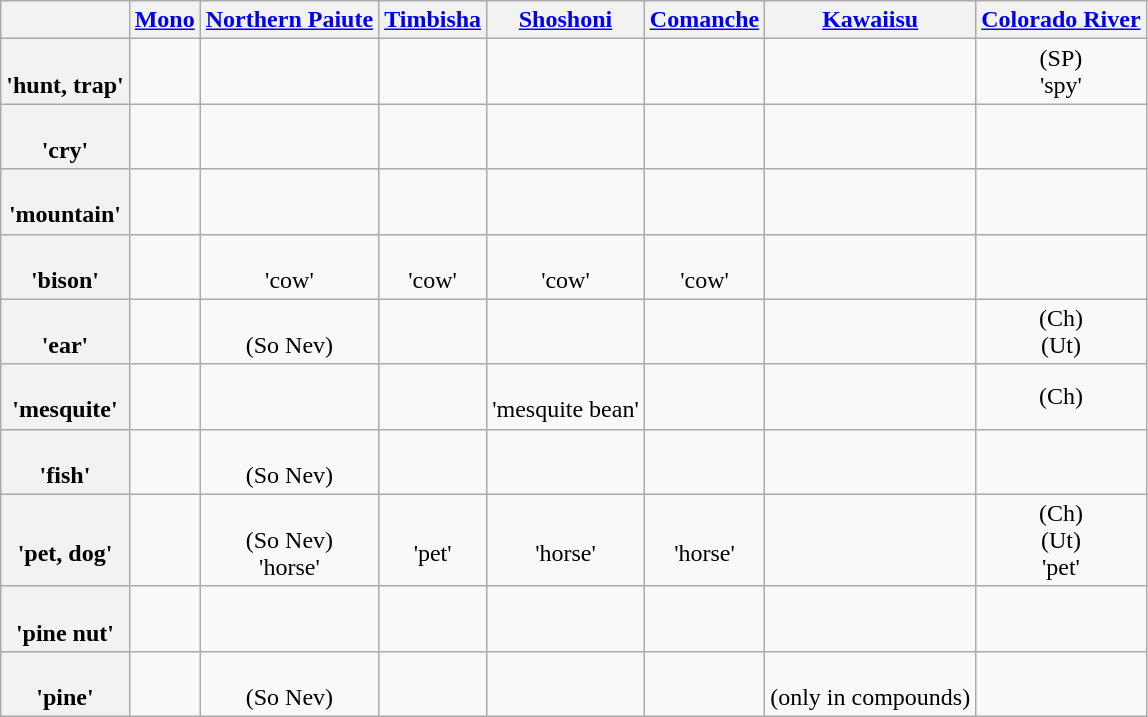<table class="wikitable" style="text-align: center">
<tr>
<th></th>
<th><a href='#'>Mono</a></th>
<th><a href='#'>Northern Paiute</a></th>
<th><a href='#'>Timbisha</a></th>
<th><a href='#'>Shoshoni</a></th>
<th><a href='#'>Comanche</a></th>
<th><a href='#'>Kawaiisu</a></th>
<th><a href='#'>Colorado River</a></th>
</tr>
<tr>
<th> <br> 'hunt, trap'</th>
<td></td>
<td></td>
<td></td>
<td></td>
<td></td>
<td></td>
<td> (SP) <br> 'spy'</td>
</tr>
<tr>
<th> <br> 'cry'</th>
<td></td>
<td></td>
<td></td>
<td></td>
<td></td>
<td></td>
<td></td>
</tr>
<tr>
<th> <br> 'mountain'</th>
<td></td>
<td></td>
<td></td>
<td></td>
<td></td>
<td></td>
<td></td>
</tr>
<tr>
<th> <br> 'bison'</th>
<td></td>
<td> <br> 'cow'</td>
<td> <br> 'cow'</td>
<td> <br> 'cow'</td>
<td> <br> 'cow'</td>
<td></td>
<td></td>
</tr>
<tr>
<th> <br> 'ear'</th>
<td></td>
<td> <br>  (So Nev)</td>
<td></td>
<td></td>
<td></td>
<td></td>
<td> (Ch) <br>  (Ut)</td>
</tr>
<tr>
<th> <br> 'mesquite'</th>
<td></td>
<td></td>
<td></td>
<td> <br> 'mesquite bean'</td>
<td></td>
<td></td>
<td> (Ch)</td>
</tr>
<tr>
<th> <br> 'fish'</th>
<td></td>
<td> <br>  (So Nev)</td>
<td></td>
<td></td>
<td></td>
<td></td>
<td></td>
</tr>
<tr>
<th> <br> 'pet, dog'</th>
<td></td>
<td> <br>  (So Nev) <br> 'horse'</td>
<td> <br> 'pet'</td>
<td> <br> 'horse'</td>
<td> <br> 'horse'</td>
<td></td>
<td> (Ch)<br>  (Ut) <br> 'pet'</td>
</tr>
<tr>
<th> <br> 'pine nut'</th>
<td></td>
<td></td>
<td></td>
<td></td>
<td></td>
<td></td>
<td></td>
</tr>
<tr>
<th> <br> 'pine'</th>
<td></td>
<td> <br>  (So Nev)</td>
<td></td>
<td></td>
<td></td>
<td> <br> (only in compounds)</td>
<td></td>
</tr>
</table>
